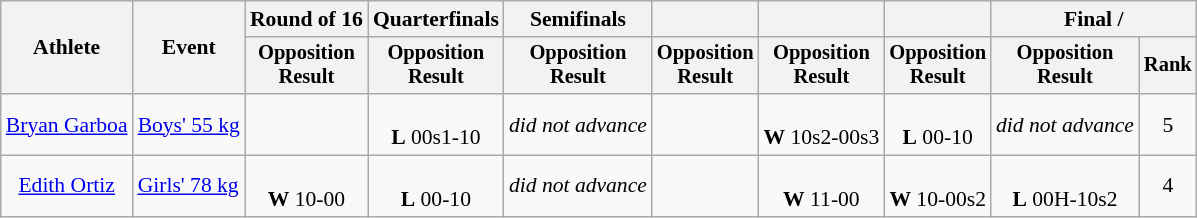<table class="wikitable" style="text-align:center;font-size:90%">
<tr>
<th rowspan=2>Athlete</th>
<th rowspan=2>Event</th>
<th>Round of 16</th>
<th>Quarterfinals</th>
<th>Semifinals</th>
<th></th>
<th></th>
<th></th>
<th colspan=2>Final / </th>
</tr>
<tr style="font-size:95%">
<th>Opposition<br>Result</th>
<th>Opposition<br>Result</th>
<th>Opposition<br>Result</th>
<th>Opposition<br>Result</th>
<th>Opposition<br>Result</th>
<th>Opposition<br>Result</th>
<th>Opposition<br>Result</th>
<th>Rank</th>
</tr>
<tr align=center>
<td><a href='#'>Bryan Garboa</a></td>
<td align=left><a href='#'>Boys' 55 kg</a></td>
<td></td>
<td><br> <strong>L</strong> 00s1-10</td>
<td><em>did not advance</em></td>
<td></td>
<td><br> <strong>W</strong> 10s2-00s3</td>
<td><br> <strong>L</strong> 00-10</td>
<td><em>did not advance</em></td>
<td>5</td>
</tr>
<tr align=center>
<td><a href='#'>Edith Ortiz</a></td>
<td align=left><a href='#'>Girls' 78 kg</a></td>
<td><br> <strong>W</strong> 10-00</td>
<td><br> <strong>L</strong> 00-10</td>
<td><em>did not advance</em></td>
<td></td>
<td><br> <strong>W</strong> 11-00</td>
<td><br> <strong>W</strong> 10-00s2</td>
<td><br> <strong>L</strong> 00H-10s2</td>
<td>4</td>
</tr>
</table>
